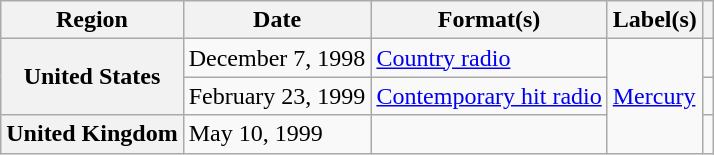<table class="wikitable plainrowheaders">
<tr>
<th scope="col">Region</th>
<th scope="col">Date</th>
<th scope="col">Format(s)</th>
<th scope="col">Label(s)</th>
<th scope="col"></th>
</tr>
<tr>
<th scope="row" rowspan="2">United States</th>
<td>December 7, 1998</td>
<td><a href='#'>Country radio</a></td>
<td rowspan="3"><a href='#'>Mercury</a></td>
<td></td>
</tr>
<tr>
<td>February 23, 1999</td>
<td><a href='#'>Contemporary hit radio</a></td>
<td></td>
</tr>
<tr>
<th scope="row">United Kingdom</th>
<td>May 10, 1999</td>
<td></td>
<td></td>
</tr>
</table>
